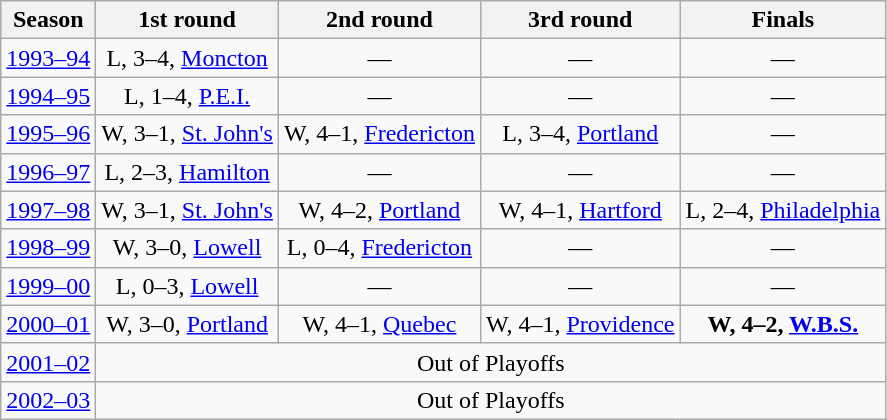<table class="wikitable" style="text-align:center">
<tr>
<th>Season</th>
<th>1st round</th>
<th>2nd round</th>
<th>3rd round</th>
<th>Finals</th>
</tr>
<tr>
<td><a href='#'>1993–94</a></td>
<td>L, 3–4, <a href='#'>Moncton</a></td>
<td>—</td>
<td>—</td>
<td>—</td>
</tr>
<tr>
<td><a href='#'>1994–95</a></td>
<td>L, 1–4, <a href='#'>P.E.I.</a></td>
<td>—</td>
<td>—</td>
<td>—</td>
</tr>
<tr>
<td><a href='#'>1995–96</a></td>
<td>W, 3–1, <a href='#'>St. John's</a></td>
<td>W, 4–1, <a href='#'>Fredericton</a></td>
<td>L, 3–4, <a href='#'>Portland</a></td>
<td>—</td>
</tr>
<tr>
<td><a href='#'>1996–97</a></td>
<td>L, 2–3, <a href='#'>Hamilton</a></td>
<td>—</td>
<td>—</td>
<td>—</td>
</tr>
<tr>
<td><a href='#'>1997–98</a></td>
<td>W, 3–1, <a href='#'>St. John's</a></td>
<td>W, 4–2, <a href='#'>Portland</a></td>
<td>W, 4–1, <a href='#'>Hartford</a></td>
<td>L, 2–4, <a href='#'>Philadelphia</a></td>
</tr>
<tr>
<td><a href='#'>1998–99</a></td>
<td>W, 3–0, <a href='#'>Lowell</a></td>
<td>L, 0–4, <a href='#'>Fredericton</a></td>
<td>—</td>
<td>—</td>
</tr>
<tr>
<td><a href='#'>1999–00</a></td>
<td>L, 0–3, <a href='#'>Lowell</a></td>
<td>—</td>
<td>—</td>
<td>—</td>
</tr>
<tr>
<td><a href='#'>2000–01</a></td>
<td>W, 3–0, <a href='#'>Portland</a></td>
<td>W, 4–1, <a href='#'>Quebec</a></td>
<td>W, 4–1, <a href='#'>Providence</a></td>
<td><strong>W, 4–2, <a href='#'>W.B.S.</a></strong></td>
</tr>
<tr>
<td><a href='#'>2001–02</a></td>
<td colspan="4">Out of Playoffs</td>
</tr>
<tr>
<td><a href='#'>2002–03</a></td>
<td colspan="4">Out of Playoffs</td>
</tr>
</table>
